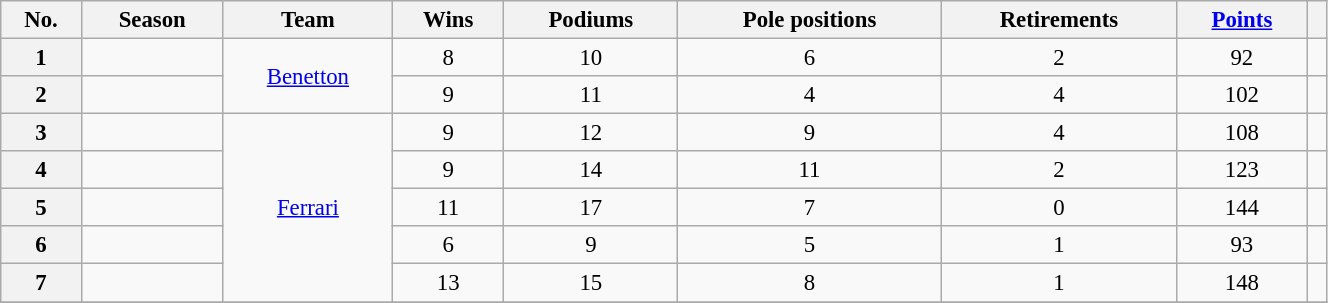<table class="wikitable sortable" style="text-align:center; font-size:95%; width:70%;">
<tr>
<th>No.</th>
<th>Season</th>
<th>Team</th>
<th>Wins</th>
<th>Podiums</th>
<th>Pole positions</th>
<th>Retirements</th>
<th><a href='#'>Points</a></th>
<th class="unsortable"></th>
</tr>
<tr>
<th>1</th>
<td></td>
<td rowspan="2"><a href='#'>Benetton</a></td>
<td>8</td>
<td>10</td>
<td>6</td>
<td>2</td>
<td>92</td>
<td></td>
</tr>
<tr>
<th>2</th>
<td></td>
<td>9</td>
<td>11</td>
<td>4</td>
<td>4</td>
<td>102</td>
<td></td>
</tr>
<tr>
<th>3</th>
<td></td>
<td rowspan="5"><a href='#'>Ferrari</a></td>
<td>9</td>
<td>12</td>
<td>9</td>
<td>4</td>
<td>108</td>
<td></td>
</tr>
<tr>
<th>4</th>
<td></td>
<td>9</td>
<td>14</td>
<td>11</td>
<td>2</td>
<td>123</td>
<td></td>
</tr>
<tr>
<th>5</th>
<td></td>
<td>11</td>
<td>17</td>
<td>7</td>
<td>0</td>
<td>144</td>
<td></td>
</tr>
<tr>
<th>6</th>
<td></td>
<td>6</td>
<td>9</td>
<td>5</td>
<td>1</td>
<td>93</td>
<td></td>
</tr>
<tr>
<th>7</th>
<td></td>
<td>13</td>
<td>15</td>
<td>8</td>
<td>1</td>
<td>148</td>
<td></td>
</tr>
<tr>
</tr>
</table>
